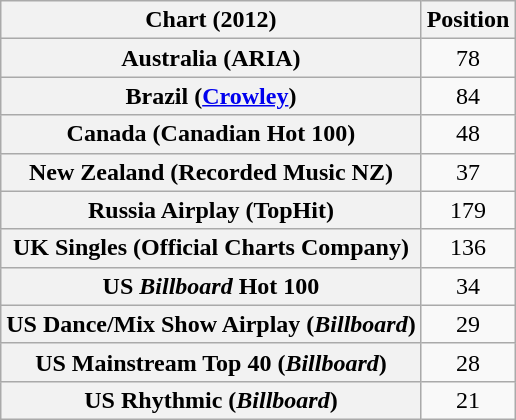<table class="wikitable sortable plainrowheaders" style="text-align:center">
<tr>
<th scope="col">Chart (2012)</th>
<th scope="col">Position</th>
</tr>
<tr>
<th scope="row">Australia (ARIA)</th>
<td style="text-align:center;">78</td>
</tr>
<tr>
<th scope="row">Brazil (<a href='#'>Crowley</a>)</th>
<td style="text-align:center;">84</td>
</tr>
<tr>
<th scope="row">Canada (Canadian Hot 100)</th>
<td style="text-align:center;">48</td>
</tr>
<tr>
<th scope="row">New Zealand (Recorded Music NZ)</th>
<td style="text-align:center;">37</td>
</tr>
<tr>
<th scope="row">Russia Airplay (TopHit)</th>
<td style="text-align:center;">179</td>
</tr>
<tr>
<th scope="row">UK Singles (Official Charts Company)</th>
<td style="text-align:center;">136</td>
</tr>
<tr>
<th scope="row">US <em>Billboard</em> Hot 100</th>
<td style="text-align:center;">34</td>
</tr>
<tr>
<th scope="row">US Dance/Mix Show Airplay (<em>Billboard</em>)</th>
<td style="text-align:center;">29</td>
</tr>
<tr>
<th scope="row">US Mainstream Top 40 (<em>Billboard</em>)</th>
<td style="text-align:center;">28</td>
</tr>
<tr>
<th scope="row">US Rhythmic (<em>Billboard</em>)</th>
<td style="text-align:center;">21</td>
</tr>
</table>
